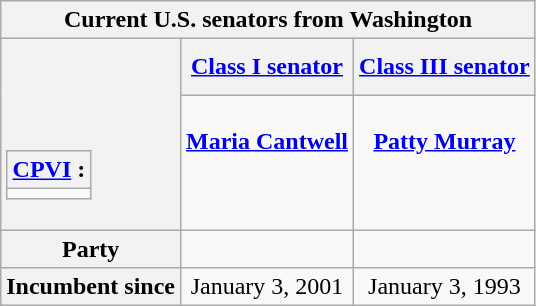<table class="wikitable floatright" style="text-align: center;">
<tr>
<th colspan=3>Current U.S. senators from Washington</th>
</tr>
<tr>
<th rowspan=2><br><br><br><table class="wikitable">
<tr>
<th><a href='#'>CPVI</a> :</th>
</tr>
<tr>
<td></td>
</tr>
</table>
</th>
<th><a href='#'>Class I senator</a></th>
<th><a href='#'>Class III senator</a></th>
</tr>
<tr style="vertical-align: top;">
<td><br><strong><a href='#'>Maria Cantwell</a></strong><br><br></td>
<td><br><strong><a href='#'>Patty Murray</a></strong><br><br></td>
</tr>
<tr>
<th>Party</th>
<td></td>
<td></td>
</tr>
<tr>
<th>Incumbent since</th>
<td>January 3, 2001</td>
<td>January 3, 1993</td>
</tr>
</table>
